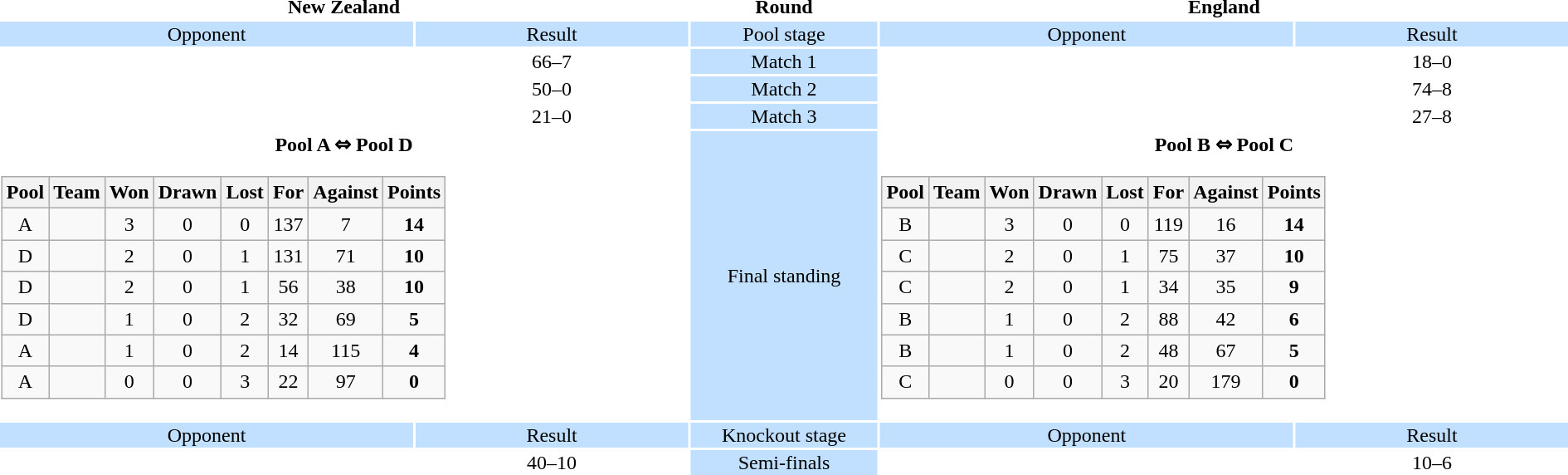<table style="width:100%; text-align:center">
<tr>
<th colspan="2" style="width:1*">New Zealand</th>
<th>Round</th>
<th colspan="2" style="width:1*">England</th>
</tr>
<tr style="vertical-align:top; background:#c1e0ff">
<td>Opponent</td>
<td>Result</td>
<td>Pool stage</td>
<td>Opponent</td>
<td>Result</td>
</tr>
<tr>
<td></td>
<td>66–7</td>
<td style="background:#c1e0ff">Match 1</td>
<td></td>
<td>18–0</td>
</tr>
<tr>
<td></td>
<td>50–0</td>
<td style="background:#c1e0ff">Match 2</td>
<td></td>
<td>74–8</td>
</tr>
<tr>
<td></td>
<td>21–0</td>
<td style="background:#c1e0ff">Match 3</td>
<td></td>
<td>27–8</td>
</tr>
<tr>
<td colspan="2" style="text-align:center"><strong>Pool A ⇔ Pool D</strong><br><table class="wikitable">
<tr>
<th>Pool</th>
<th>Team</th>
<th>Won</th>
<th>Drawn</th>
<th>Lost</th>
<th>For</th>
<th>Against</th>
<th>Points</th>
</tr>
<tr>
<td>A</td>
<td align="left"></td>
<td>3</td>
<td>0</td>
<td>0</td>
<td>137</td>
<td>7</td>
<td><strong>14</strong></td>
</tr>
<tr align="center">
<td>D</td>
<td align="left"></td>
<td>2</td>
<td>0</td>
<td>1</td>
<td>131</td>
<td>71</td>
<td><strong>10</strong></td>
</tr>
<tr align="center">
<td>D</td>
<td align="left"></td>
<td>2</td>
<td>0</td>
<td>1</td>
<td>56</td>
<td>38</td>
<td><strong>10</strong></td>
</tr>
<tr align="center">
<td>D</td>
<td align="left"></td>
<td>1</td>
<td>0</td>
<td>2</td>
<td>32</td>
<td>69</td>
<td><strong>5</strong></td>
</tr>
<tr>
<td>A</td>
<td align="left"></td>
<td>1</td>
<td>0</td>
<td>2</td>
<td>14</td>
<td>115</td>
<td><strong>4</strong></td>
</tr>
<tr>
<td>A</td>
<td align="left"></td>
<td>0</td>
<td>0</td>
<td>3</td>
<td>22</td>
<td>97</td>
<td><strong>0</strong></td>
</tr>
</table>
</td>
<td style="background:#c1e0ff">Final standing</td>
<td colspan="2" style="text-align:center"><strong>Pool B ⇔ Pool C</strong><br><table class="wikitable">
<tr>
<th>Pool</th>
<th>Team</th>
<th>Won</th>
<th>Drawn</th>
<th>Lost</th>
<th>For</th>
<th>Against</th>
<th>Points</th>
</tr>
<tr>
<td>B</td>
<td align="left"></td>
<td>3</td>
<td>0</td>
<td>0</td>
<td>119</td>
<td>16</td>
<td><strong>14</strong></td>
</tr>
<tr align="center">
<td>C</td>
<td align="left"></td>
<td>2</td>
<td>0</td>
<td>1</td>
<td>75</td>
<td>37</td>
<td><strong>10</strong></td>
</tr>
<tr align="center">
<td>C</td>
<td align="left"></td>
<td>2</td>
<td>0</td>
<td>1</td>
<td>34</td>
<td>35</td>
<td><strong>9</strong></td>
</tr>
<tr>
<td>B</td>
<td align="left"></td>
<td>1</td>
<td>0</td>
<td>2</td>
<td>88</td>
<td>42</td>
<td><strong>6</strong></td>
</tr>
<tr>
<td>B</td>
<td align="left"></td>
<td>1</td>
<td>0</td>
<td>2</td>
<td>48</td>
<td>67</td>
<td><strong>5</strong></td>
</tr>
<tr align="center">
<td>C</td>
<td align="left"></td>
<td>0</td>
<td>0</td>
<td>3</td>
<td>20</td>
<td>179</td>
<td><strong>0</strong></td>
</tr>
</table>
</td>
</tr>
<tr style="vertical-align:top; background:#c1e0ff">
<td>Opponent</td>
<td>Result</td>
<td>Knockout stage</td>
<td>Opponent</td>
<td>Result</td>
</tr>
<tr>
<td></td>
<td>40–10</td>
<td style="background:#c1e0ff">Semi-finals</td>
<td></td>
<td>10–6</td>
</tr>
</table>
